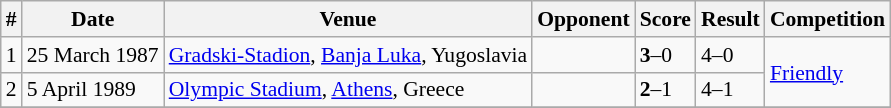<table class="wikitable collapsible collapsed" style="font-size:90%">
<tr>
<th>#</th>
<th>Date</th>
<th>Venue</th>
<th>Opponent</th>
<th>Score</th>
<th>Result</th>
<th>Competition</th>
</tr>
<tr>
<td>1</td>
<td>25 March 1987</td>
<td><a href='#'>Gradski-Stadion</a>, <a href='#'>Banja Luka</a>, Yugoslavia</td>
<td></td>
<td><strong>3</strong>–0</td>
<td>4–0</td>
<td rowspan = "2"><a href='#'>Friendly</a></td>
</tr>
<tr>
<td>2</td>
<td>5 April 1989</td>
<td><a href='#'>Olympic Stadium</a>, <a href='#'>Athens</a>, Greece</td>
<td></td>
<td><strong>2</strong>–1</td>
<td>4–1</td>
</tr>
<tr>
</tr>
</table>
